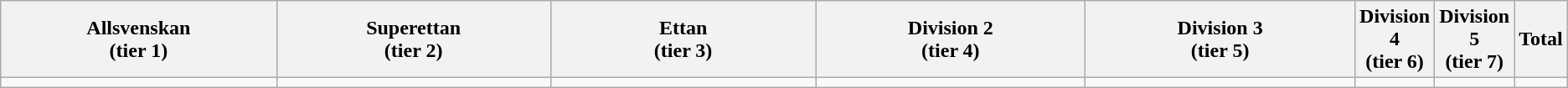<table class="wikitable">
<tr>
<th width="20%">Allsvenskan<br>(tier 1)</th>
<th width="20%">Superettan<br>(tier 2)</th>
<th width="20%">Ettan<br>(tier 3)</th>
<th width="20%">Division 2<br>(tier 4)</th>
<th width="20%">Division 3<br>(tier 5)</th>
<th width="20%">Division 4<br>(tier 6)</th>
<th width="20%">Division 5<br>(tier 7)</th>
<th width="20%">Total</th>
</tr>
<tr>
<td></td>
<td></td>
<td></td>
<td></td>
<td></td>
<td></td>
<td></td>
<td></td>
</tr>
</table>
